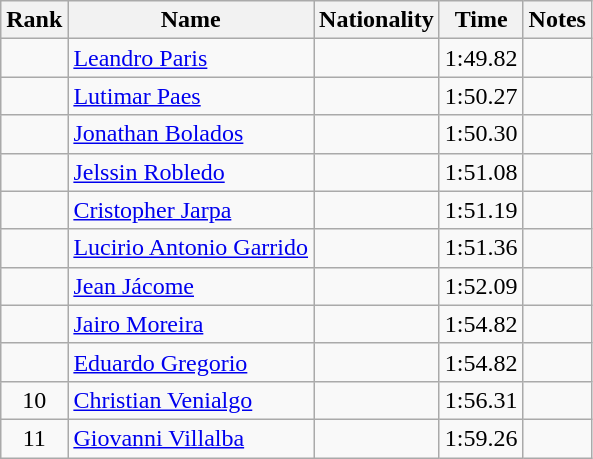<table class="wikitable sortable" style="text-align:center">
<tr>
<th>Rank</th>
<th>Name</th>
<th>Nationality</th>
<th>Time</th>
<th>Notes</th>
</tr>
<tr>
<td></td>
<td align=left><a href='#'>Leandro Paris</a></td>
<td align=left></td>
<td>1:49.82</td>
<td></td>
</tr>
<tr>
<td></td>
<td align=left><a href='#'>Lutimar Paes</a></td>
<td align=left></td>
<td>1:50.27</td>
<td></td>
</tr>
<tr>
<td></td>
<td align=left><a href='#'>Jonathan Bolados</a></td>
<td align=left></td>
<td>1:50.30</td>
<td></td>
</tr>
<tr>
<td></td>
<td align=left><a href='#'>Jelssin Robledo</a></td>
<td align=left></td>
<td>1:51.08</td>
<td></td>
</tr>
<tr>
<td></td>
<td align=left><a href='#'>Cristopher Jarpa</a></td>
<td align=left></td>
<td>1:51.19</td>
<td></td>
</tr>
<tr>
<td></td>
<td align=left><a href='#'>Lucirio Antonio Garrido</a></td>
<td align=left></td>
<td>1:51.36</td>
<td></td>
</tr>
<tr>
<td></td>
<td align=left><a href='#'>Jean Jácome</a></td>
<td align=left></td>
<td>1:52.09</td>
<td></td>
</tr>
<tr>
<td></td>
<td align=left><a href='#'>Jairo Moreira</a></td>
<td align=left></td>
<td>1:54.82</td>
<td></td>
</tr>
<tr>
<td></td>
<td align=left><a href='#'>Eduardo Gregorio</a></td>
<td align=left></td>
<td>1:54.82</td>
<td></td>
</tr>
<tr>
<td>10</td>
<td align=left><a href='#'>Christian Venialgo</a></td>
<td align=left></td>
<td>1:56.31</td>
<td></td>
</tr>
<tr>
<td>11</td>
<td align=left><a href='#'>Giovanni Villalba</a></td>
<td align=left></td>
<td>1:59.26</td>
<td></td>
</tr>
</table>
